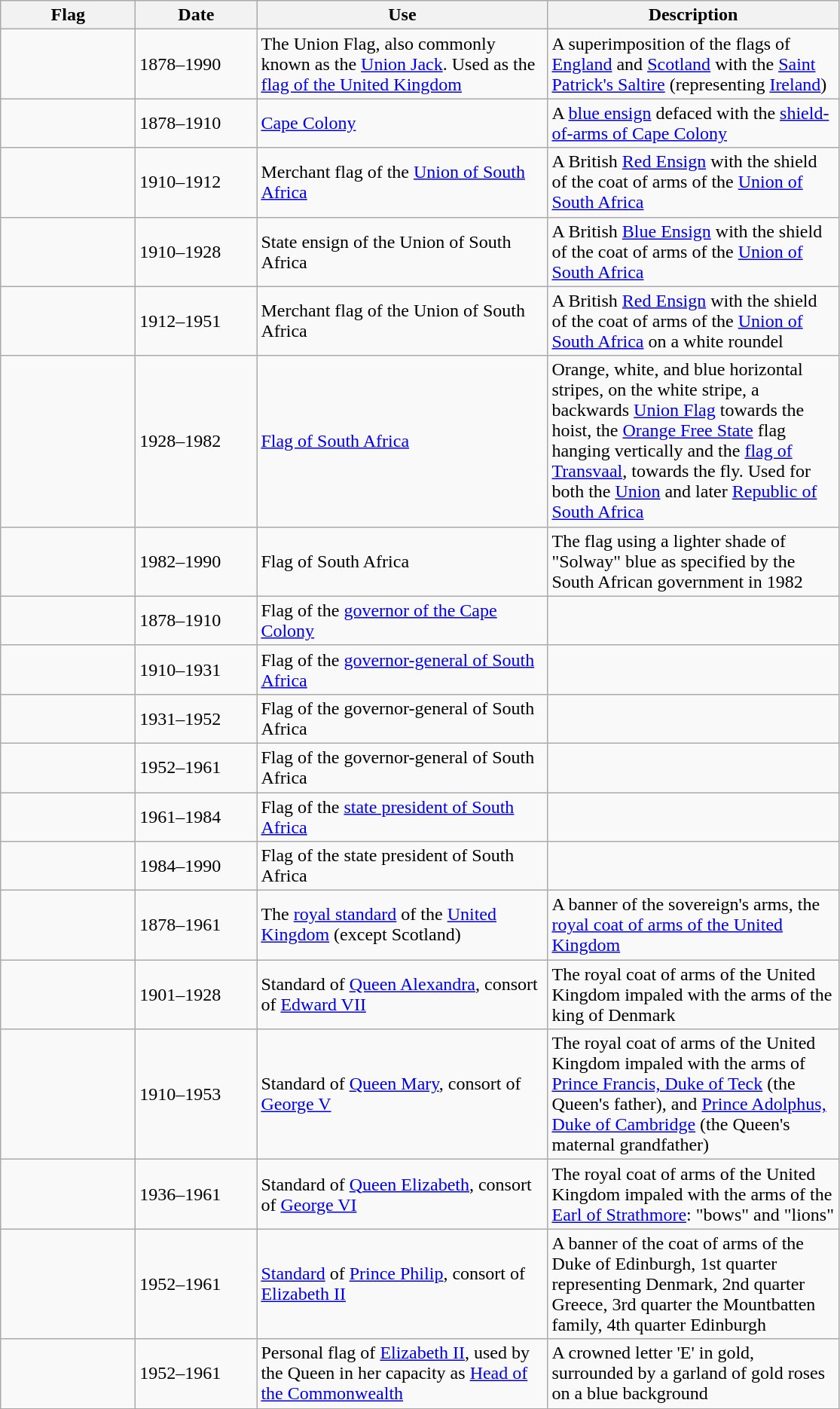<table class="wikitable" style="background: #f9f9f9">
<tr>
<th width="112">Flag</th>
<th width="100">Date</th>
<th width="250">Use</th>
<th width="250">Description</th>
</tr>
<tr>
<td></td>
<td>1878–1990</td>
<td>The Union Flag, also commonly known as the <a href='#'>Union Jack</a>. Used as the <a href='#'>flag of the United Kingdom</a></td>
<td>A superimposition of the flags of <a href='#'>England</a> and <a href='#'>Scotland</a> with the <a href='#'>Saint Patrick's Saltire</a> (representing <a href='#'>Ireland</a>)</td>
</tr>
<tr>
<td></td>
<td>1878–1910</td>
<td><a href='#'>Cape Colony</a></td>
<td>A <a href='#'>blue ensign</a> defaced with the <a href='#'>shield-of-arms of Cape Colony</a></td>
</tr>
<tr>
<td></td>
<td>1910–1912</td>
<td>Merchant flag of the <a href='#'>Union of South Africa</a></td>
<td>A British <a href='#'>Red Ensign</a> with the shield of the coat of arms of the <a href='#'>Union of South Africa</a></td>
</tr>
<tr>
<td></td>
<td>1910–1928</td>
<td>State ensign of the Union of South Africa</td>
<td>A British <a href='#'>Blue Ensign</a> with the shield of the coat of arms of the <a href='#'>Union of South Africa</a></td>
</tr>
<tr>
<td></td>
<td>1912–1951</td>
<td>Merchant flag of the Union of South Africa</td>
<td>A British <a href='#'>Red Ensign</a> with the shield of the coat of arms of the <a href='#'>Union of South Africa</a> on a white roundel</td>
</tr>
<tr>
<td></td>
<td>1928–1982</td>
<td><a href='#'>Flag of South Africa</a></td>
<td>Orange, white, and blue horizontal stripes, on the white stripe, a backwards <a href='#'>Union Flag</a> towards the hoist, the <a href='#'>Orange Free State</a> flag hanging vertically and the <a href='#'>flag of Transvaal</a>, towards the fly. Used for both the <a href='#'>Union</a> and later <a href='#'>Republic of South Africa</a></td>
</tr>
<tr>
<td></td>
<td>1982–1990</td>
<td>Flag of South Africa</td>
<td>The flag using a lighter shade of "Solway" blue as specified by the South African government in 1982</td>
</tr>
<tr>
<td></td>
<td>1878–1910</td>
<td>Flag of the <a href='#'>governor of the Cape Colony</a></td>
<td></td>
</tr>
<tr>
<td></td>
<td>1910–1931</td>
<td>Flag of the <a href='#'>governor-general of South Africa</a></td>
<td></td>
</tr>
<tr>
<td></td>
<td>1931–1952</td>
<td>Flag of the governor-general of South Africa</td>
<td></td>
</tr>
<tr>
<td></td>
<td>1952–1961</td>
<td>Flag of the governor-general of South Africa</td>
<td></td>
</tr>
<tr>
<td></td>
<td>1961–1984</td>
<td>Flag of the <a href='#'>state president of South Africa</a></td>
<td></td>
</tr>
<tr>
<td></td>
<td>1984–1990</td>
<td>Flag of the state president of South Africa</td>
<td></td>
</tr>
<tr>
<td></td>
<td>1878–1961</td>
<td>The <a href='#'>royal standard</a> of the <a href='#'>United Kingdom</a> (except Scotland)</td>
<td>A banner of the sovereign's arms, the <a href='#'>royal coat of arms of the United Kingdom</a></td>
</tr>
<tr>
<td></td>
<td>1901–1928</td>
<td>Standard of <a href='#'>Queen Alexandra</a>, consort of <a href='#'>Edward VII</a></td>
<td>The royal coat of arms of the United Kingdom impaled with the arms of the king of Denmark</td>
</tr>
<tr>
<td></td>
<td>1910–1953</td>
<td>Standard of <a href='#'>Queen Mary</a>, consort of <a href='#'>George V</a></td>
<td>The royal coat of arms of the United Kingdom impaled with the arms of <a href='#'>Prince Francis, Duke of Teck</a> (the Queen's father), and <a href='#'>Prince Adolphus, Duke of Cambridge</a> (the Queen's maternal grandfather)</td>
</tr>
<tr>
<td></td>
<td>1936–1961</td>
<td>Standard of <a href='#'>Queen Elizabeth</a>, consort of <a href='#'>George VI</a></td>
<td>The royal coat of arms of the United Kingdom impaled with the arms of the <a href='#'>Earl of Strathmore</a>: "bows" and "lions"</td>
</tr>
<tr>
<td></td>
<td>1952–1961</td>
<td><a href='#'>Standard</a> of <a href='#'>Prince Philip</a>, consort of <a href='#'>Elizabeth II</a></td>
<td>A banner of the coat of arms of the Duke of Edinburgh, 1st quarter representing Denmark, 2nd quarter Greece, 3rd quarter the Mountbatten family, 4th quarter Edinburgh</td>
</tr>
<tr>
<td></td>
<td>1952–1961</td>
<td>Personal flag of <a href='#'>Elizabeth II</a>, used by the Queen in her capacity as <a href='#'>Head of the Commonwealth</a></td>
<td>A crowned letter 'E' in gold, surrounded by a garland of gold roses on a blue background</td>
</tr>
</table>
